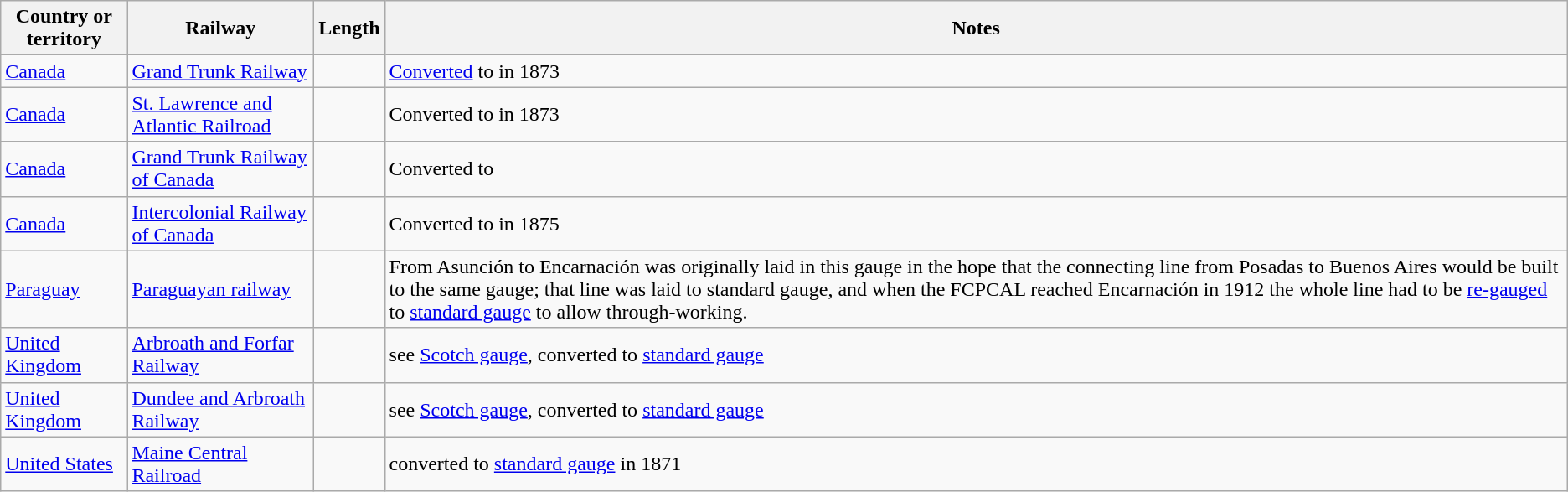<table class="wikitable sortable" border="1">
<tr>
<th>Country or territory</th>
<th>Railway</th>
<th>Length</th>
<th class="unsortable">Notes</th>
</tr>
<tr>
<td><a href='#'>Canada</a></td>
<td><a href='#'>Grand Trunk Railway</a></td>
<td></td>
<td><a href='#'>Converted</a> to  in 1873</td>
</tr>
<tr>
<td><a href='#'>Canada</a></td>
<td><a href='#'>St. Lawrence and Atlantic Railroad</a></td>
<td></td>
<td>Converted to  in 1873</td>
</tr>
<tr>
<td><a href='#'>Canada</a></td>
<td><a href='#'>Grand Trunk Railway of Canada</a></td>
<td></td>
<td>Converted to </td>
</tr>
<tr>
<td><a href='#'>Canada</a></td>
<td><a href='#'>Intercolonial Railway of Canada</a></td>
<td></td>
<td>Converted to  in 1875</td>
</tr>
<tr>
<td><a href='#'>Paraguay</a></td>
<td><a href='#'>Paraguayan railway</a></td>
<td></td>
<td>From Asunción to Encarnación was originally laid in this gauge in the hope that the connecting line from Posadas to Buenos Aires would be built to the same gauge; that line was laid to standard gauge, and when the FCPCAL reached Encarnación in 1912 the whole line had to be <a href='#'>re-gauged</a> to <a href='#'>standard gauge</a> to allow through-working.</td>
</tr>
<tr>
<td><a href='#'>United Kingdom</a></td>
<td><a href='#'>Arbroath and Forfar Railway</a></td>
<td></td>
<td>see <a href='#'>Scotch gauge</a>, converted to <a href='#'>standard gauge</a></td>
</tr>
<tr>
<td><a href='#'>United Kingdom</a></td>
<td><a href='#'>Dundee and Arbroath Railway</a></td>
<td></td>
<td>see <a href='#'>Scotch gauge</a>, converted to <a href='#'>standard gauge</a></td>
</tr>
<tr>
<td><a href='#'>United States</a></td>
<td><a href='#'>Maine Central Railroad</a></td>
<td></td>
<td>converted to <a href='#'>standard gauge</a> in 1871</td>
</tr>
</table>
